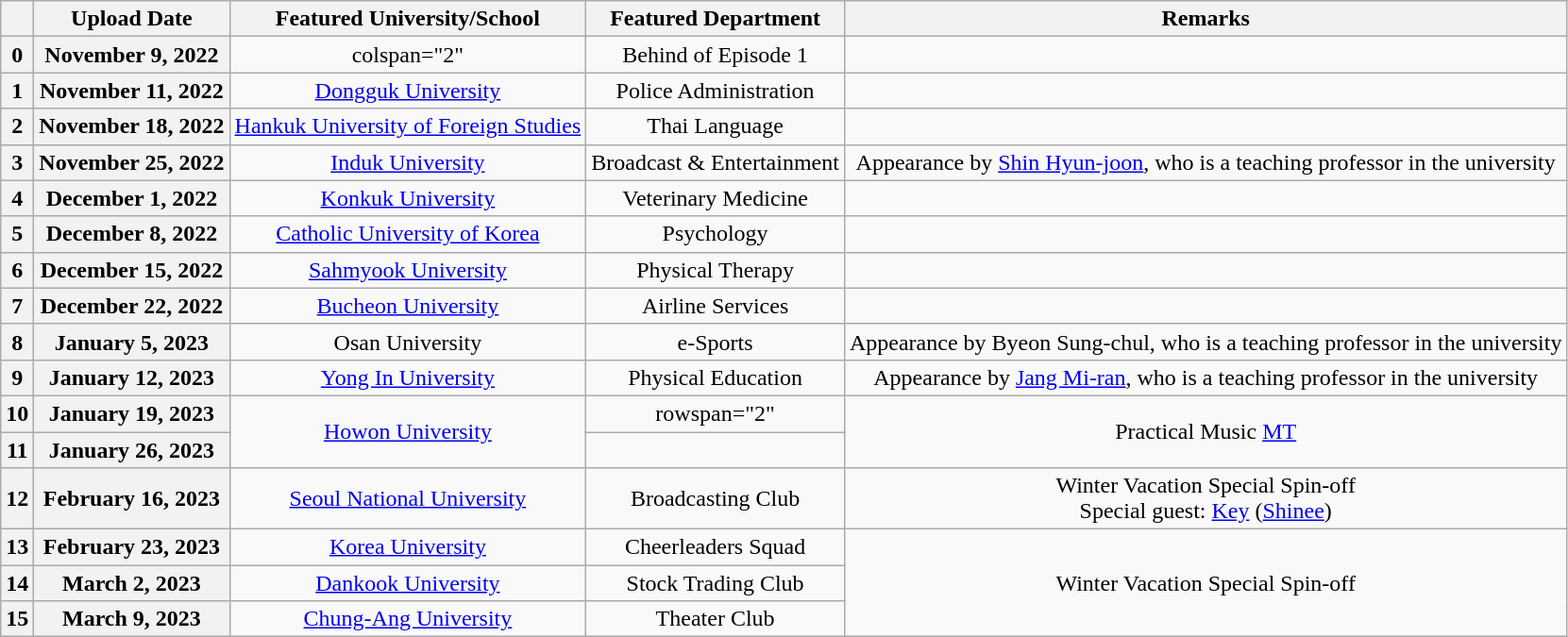<table class="wikitable plainrowheaders" style="text-align:center">
<tr>
<th></th>
<th>Upload Date</th>
<th>Featured University/School</th>
<th>Featured Department</th>
<th>Remarks</th>
</tr>
<tr>
<th>0</th>
<th>November 9, 2022</th>
<td>colspan="2" </td>
<td>Behind of Episode 1</td>
</tr>
<tr>
<th>1</th>
<th>November 11, 2022</th>
<td><a href='#'>Dongguk University</a></td>
<td>Police Administration</td>
<td></td>
</tr>
<tr>
<th>2</th>
<th>November 18, 2022</th>
<td><a href='#'>Hankuk University of Foreign Studies</a></td>
<td>Thai Language</td>
<td></td>
</tr>
<tr>
<th>3</th>
<th>November 25, 2022</th>
<td><a href='#'>Induk University</a></td>
<td>Broadcast & Entertainment</td>
<td>Appearance by <a href='#'>Shin Hyun-joon</a>, who is a teaching professor in the university</td>
</tr>
<tr>
<th>4</th>
<th>December 1, 2022</th>
<td><a href='#'>Konkuk University</a></td>
<td>Veterinary Medicine</td>
<td></td>
</tr>
<tr>
<th>5</th>
<th>December 8, 2022</th>
<td><a href='#'>Catholic University of Korea</a></td>
<td>Psychology</td>
<td></td>
</tr>
<tr>
<th>6</th>
<th>December 15, 2022</th>
<td><a href='#'>Sahmyook University</a></td>
<td>Physical Therapy</td>
<td></td>
</tr>
<tr>
<th>7</th>
<th>December 22, 2022</th>
<td><a href='#'>Bucheon University</a></td>
<td>Airline Services</td>
<td></td>
</tr>
<tr>
<th>8</th>
<th>January 5, 2023</th>
<td>Osan University</td>
<td>e-Sports</td>
<td>Appearance by Byeon Sung-chul, who is a teaching professor in the university</td>
</tr>
<tr>
<th>9</th>
<th>January 12, 2023</th>
<td><a href='#'>Yong In University</a></td>
<td>Physical Education</td>
<td>Appearance by <a href='#'>Jang Mi-ran</a>, who is a teaching professor in the university</td>
</tr>
<tr>
<th>10</th>
<th>January 19, 2023</th>
<td rowspan="2"><a href='#'>Howon University</a></td>
<td>rowspan="2" </td>
<td rowspan="2">Practical Music <a href='#'>MT</a></td>
</tr>
<tr>
<th>11</th>
<th>January 26, 2023</th>
</tr>
<tr>
<th>12</th>
<th>February 16, 2023</th>
<td><a href='#'>Seoul National University</a></td>
<td>Broadcasting Club</td>
<td>Winter Vacation Special Spin-off<br>Special guest: <a href='#'>Key</a> (<a href='#'>Shinee</a>)</td>
</tr>
<tr>
<th>13</th>
<th>February 23, 2023</th>
<td><a href='#'>Korea University</a></td>
<td>Cheerleaders Squad</td>
<td rowspan="3">Winter Vacation Special Spin-off</td>
</tr>
<tr>
<th>14</th>
<th>March 2, 2023</th>
<td><a href='#'>Dankook University</a></td>
<td>Stock Trading Club</td>
</tr>
<tr>
<th>15</th>
<th>March 9, 2023</th>
<td><a href='#'>Chung-Ang University</a></td>
<td>Theater Club</td>
</tr>
</table>
